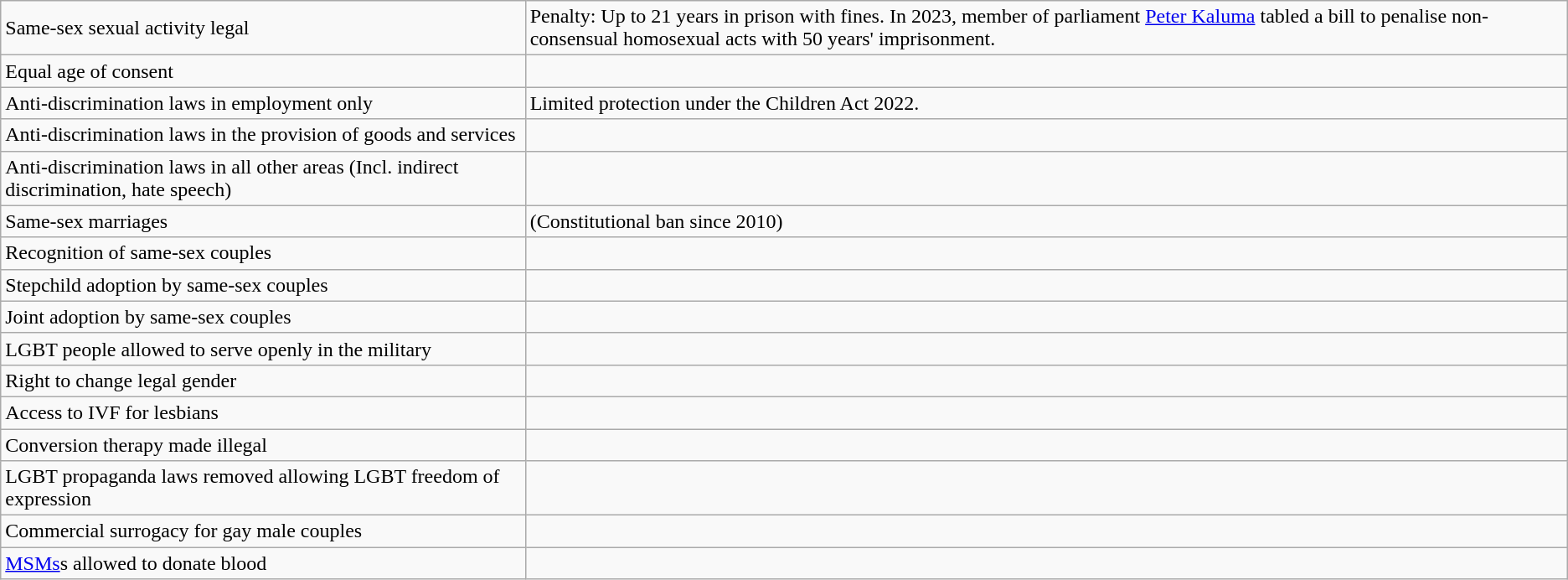<table class="wikitable">
<tr>
<td>Same-sex sexual activity legal</td>
<td> Penalty: Up to 21 years in prison with fines. In 2023, member of parliament <a href='#'>Peter Kaluma</a> tabled a bill to penalise non-consensual homosexual acts with 50 years' imprisonment.</td>
</tr>
<tr>
<td>Equal age of consent</td>
<td></td>
</tr>
<tr>
<td>Anti-discrimination laws in employment only</td>
<td> Limited protection under the Children Act 2022.</td>
</tr>
<tr>
<td>Anti-discrimination laws in the provision of goods and services</td>
<td></td>
</tr>
<tr>
<td>Anti-discrimination laws in all other areas (Incl. indirect discrimination, hate speech)</td>
<td></td>
</tr>
<tr>
<td>Same-sex marriages</td>
<td> (Constitutional ban since 2010)</td>
</tr>
<tr>
<td>Recognition of same-sex couples</td>
<td></td>
</tr>
<tr>
<td>Stepchild adoption by same-sex couples</td>
<td></td>
</tr>
<tr>
<td>Joint adoption by same-sex couples</td>
<td></td>
</tr>
<tr>
<td>LGBT people allowed to serve openly in the military</td>
<td></td>
</tr>
<tr>
<td>Right to change legal gender</td>
<td></td>
</tr>
<tr>
<td>Access to IVF for lesbians</td>
<td></td>
</tr>
<tr>
<td>Conversion therapy made illegal</td>
<td></td>
</tr>
<tr>
<td>LGBT propaganda laws removed allowing LGBT freedom of expression</td>
<td></td>
</tr>
<tr>
<td>Commercial surrogacy for gay male couples</td>
<td></td>
</tr>
<tr>
<td><a href='#'>MSMs</a>s allowed to donate blood</td>
<td></td>
</tr>
</table>
